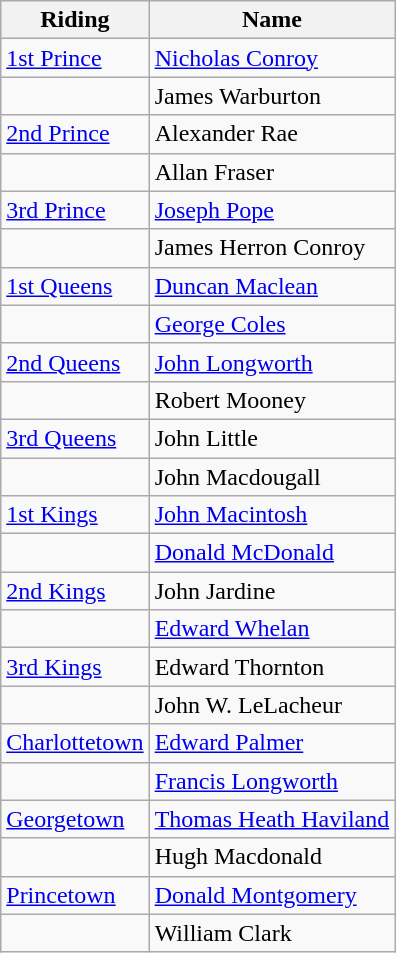<table class="wikitable">
<tr>
<th>Riding</th>
<th>Name</th>
</tr>
<tr>
<td><a href='#'>1st Prince</a></td>
<td><a href='#'>Nicholas Conroy</a></td>
</tr>
<tr>
<td></td>
<td>James Warburton</td>
</tr>
<tr>
<td><a href='#'>2nd Prince</a></td>
<td>Alexander Rae</td>
</tr>
<tr>
<td></td>
<td>Allan Fraser</td>
</tr>
<tr>
<td><a href='#'>3rd Prince</a></td>
<td><a href='#'>Joseph Pope</a></td>
</tr>
<tr>
<td></td>
<td>James Herron Conroy</td>
</tr>
<tr>
<td><a href='#'>1st Queens</a></td>
<td><a href='#'>Duncan Maclean</a></td>
</tr>
<tr>
<td></td>
<td><a href='#'>George Coles</a></td>
</tr>
<tr>
<td><a href='#'>2nd Queens</a></td>
<td><a href='#'>John Longworth</a></td>
</tr>
<tr>
<td></td>
<td>Robert Mooney</td>
</tr>
<tr>
<td><a href='#'>3rd Queens</a></td>
<td>John Little</td>
</tr>
<tr>
<td></td>
<td>John Macdougall</td>
</tr>
<tr>
<td><a href='#'>1st Kings</a></td>
<td><a href='#'>John Macintosh</a></td>
</tr>
<tr>
<td></td>
<td><a href='#'>Donald McDonald</a></td>
</tr>
<tr>
<td><a href='#'>2nd Kings</a></td>
<td>John Jardine</td>
</tr>
<tr>
<td></td>
<td><a href='#'>Edward Whelan</a></td>
</tr>
<tr>
<td><a href='#'>3rd Kings</a></td>
<td>Edward Thornton</td>
</tr>
<tr>
<td></td>
<td>John W. LeLacheur</td>
</tr>
<tr>
<td><a href='#'>Charlottetown</a></td>
<td><a href='#'>Edward Palmer</a></td>
</tr>
<tr>
<td></td>
<td><a href='#'>Francis Longworth</a></td>
</tr>
<tr>
<td><a href='#'>Georgetown</a></td>
<td><a href='#'>Thomas Heath Haviland</a></td>
</tr>
<tr>
<td></td>
<td>Hugh Macdonald</td>
</tr>
<tr>
<td><a href='#'>Princetown</a></td>
<td><a href='#'>Donald Montgomery</a></td>
</tr>
<tr>
<td></td>
<td>William Clark</td>
</tr>
</table>
